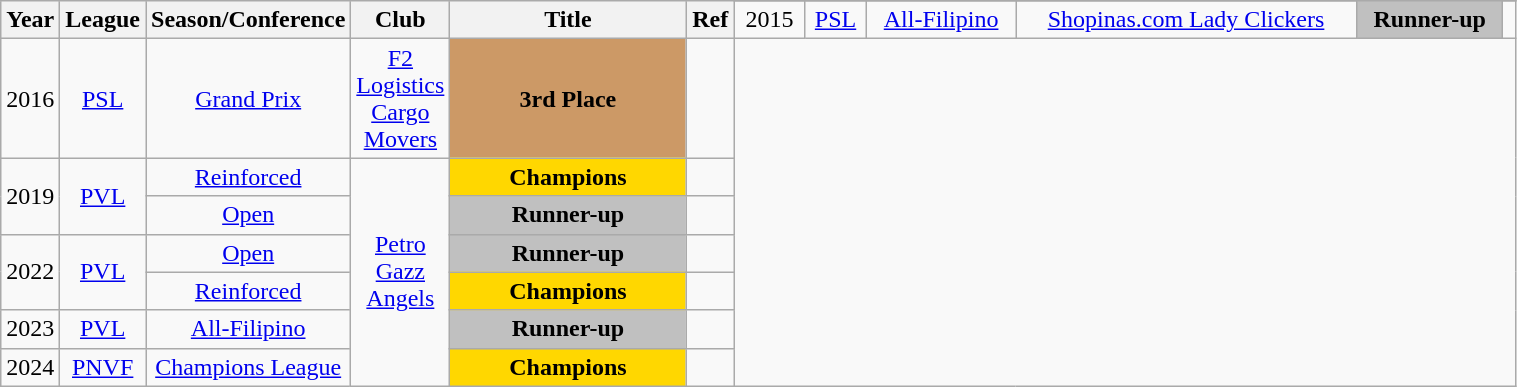<table class="wikitable sortable" style="text-align:center" width="80%">
<tr>
<th style="width:5px;" rowspan="2">Year</th>
<th style="width:25px;" rowspan="2">League</th>
<th style="width:10px;" rowspan="2">Season/Conference</th>
<th style="width:30px;" rowspan="2">Club</th>
<th style="width:150px;" rowspan="2">Title</th>
<th style="width:25px;" rowspan="2">Ref</th>
</tr>
<tr>
<td>2015</td>
<td><a href='#'>PSL</a></td>
<td><a href='#'>All-Filipino</a></td>
<td><a href='#'>Shopinas.com Lady Clickers</a></td>
<td style="background:silver;"><strong>Runner-up</strong></td>
<td></td>
</tr>
<tr>
<td>2016</td>
<td><a href='#'>PSL</a></td>
<td><a href='#'>Grand Prix</a></td>
<td><a href='#'>F2 Logistics Cargo Movers</a></td>
<td style="background:#c96;"><strong>3rd Place</strong></td>
<td></td>
</tr>
<tr>
<td rowspan=2>2019</td>
<td rowspan="2"><a href='#'>PVL</a></td>
<td><a href='#'>Reinforced</a></td>
<td rowspan="6"><a href='#'>Petro Gazz Angels</a></td>
<td style="background:gold;"><strong>Champions</strong></td>
<td></td>
</tr>
<tr>
<td><a href='#'>Open</a></td>
<td style="background:silver;"><strong>Runner-up</strong></td>
<td></td>
</tr>
<tr>
<td rowspan=2>2022</td>
<td rowspan="2"><a href='#'>PVL</a></td>
<td><a href='#'>Open</a></td>
<td style="background:silver;"><strong>Runner-up</strong></td>
<td></td>
</tr>
<tr>
<td><a href='#'>Reinforced</a></td>
<td style="background:gold;"><strong>Champions</strong></td>
<td></td>
</tr>
<tr align=center>
<td>2023</td>
<td rowspan=1><a href='#'>PVL</a></td>
<td><a href='#'>All-Filipino</a></td>
<td style="background:silver;"><strong>Runner-up</strong></td>
<td></td>
</tr>
<tr align=center>
<td>2024</td>
<td><a href='#'>PNVF</a></td>
<td><a href='#'>Champions League</a></td>
<td style="background:gold;"><strong>Champions</strong></td>
<td></td>
</tr>
</table>
